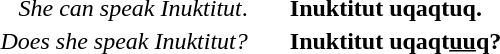<table>
<tr>
<td style="text-align: right;"><em>She can speak Inuktitut</em>.</td>
<td rowspan="2">     </td>
<td style="text-align: left;"><strong>Inuktitut uqaqtuq.</strong></td>
</tr>
<tr>
<td style="text-align: right;"><em>Does she speak Inuktitut?</em></td>
<td style="text-align: left;"><strong>Inuktitut uqaqt<u>uu</u>q?</strong></td>
</tr>
</table>
